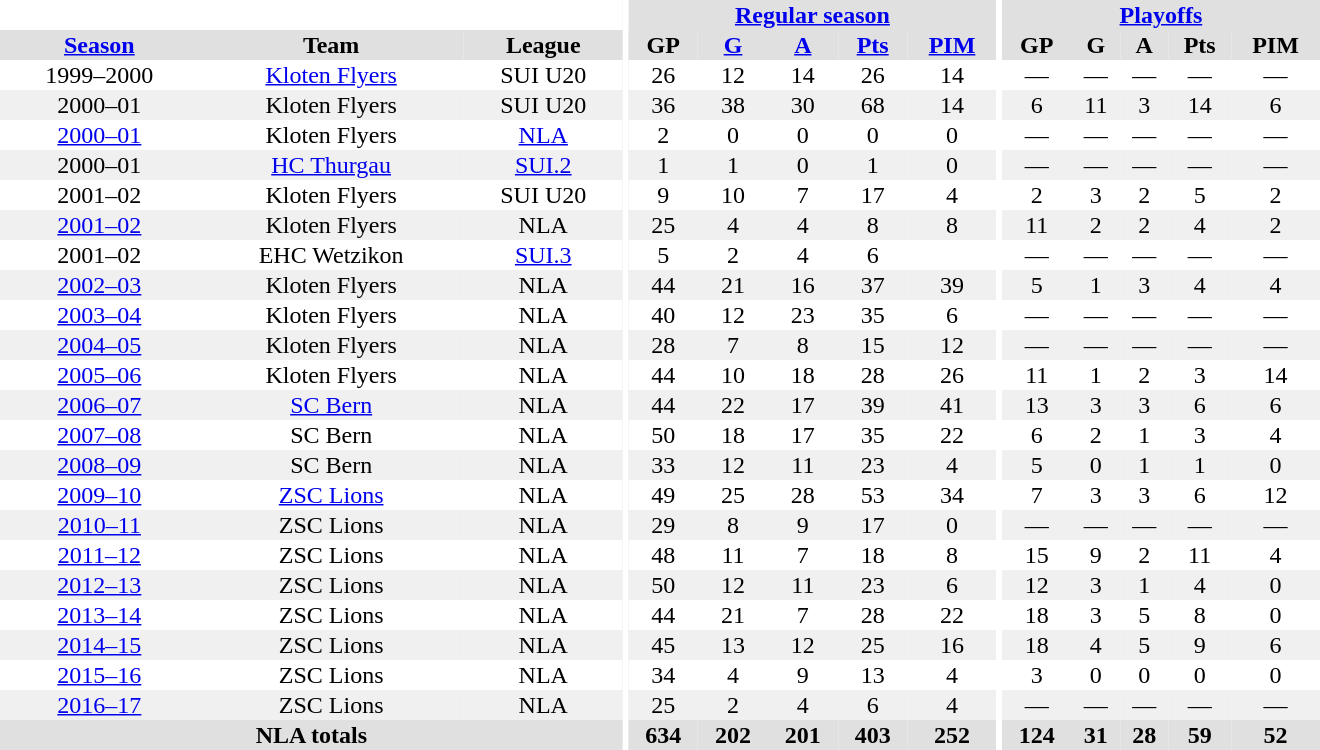<table border="0" cellpadding="1" cellspacing="0" style="text-align:center; width:55em">
<tr bgcolor="#e0e0e0">
<th colspan="3" bgcolor="#ffffff"></th>
<th rowspan="99" bgcolor="#ffffff"></th>
<th colspan="5"><a href='#'>Regular season</a></th>
<th rowspan="99" bgcolor="#ffffff"></th>
<th colspan="5"><a href='#'>Playoffs</a></th>
</tr>
<tr bgcolor="#e0e0e0">
<th><a href='#'>Season</a></th>
<th>Team</th>
<th>League</th>
<th>GP</th>
<th><a href='#'>G</a></th>
<th><a href='#'>A</a></th>
<th><a href='#'>Pts</a></th>
<th><a href='#'>PIM</a></th>
<th>GP</th>
<th>G</th>
<th>A</th>
<th>Pts</th>
<th>PIM</th>
</tr>
<tr>
<td>1999–2000</td>
<td><a href='#'>Kloten Flyers</a></td>
<td>SUI U20</td>
<td>26</td>
<td>12</td>
<td>14</td>
<td>26</td>
<td>14</td>
<td>—</td>
<td>—</td>
<td>—</td>
<td>—</td>
<td>—</td>
</tr>
<tr bgcolor="#f0f0f0">
<td>2000–01</td>
<td>Kloten Flyers</td>
<td>SUI U20</td>
<td>36</td>
<td>38</td>
<td>30</td>
<td>68</td>
<td>14</td>
<td>6</td>
<td>11</td>
<td>3</td>
<td>14</td>
<td>6</td>
</tr>
<tr>
<td><a href='#'>2000–01</a></td>
<td>Kloten Flyers</td>
<td><a href='#'>NLA</a></td>
<td>2</td>
<td>0</td>
<td>0</td>
<td>0</td>
<td>0</td>
<td>—</td>
<td>—</td>
<td>—</td>
<td>—</td>
<td>—</td>
</tr>
<tr bgcolor="#f0f0f0">
<td>2000–01</td>
<td><a href='#'>HC Thurgau</a></td>
<td><a href='#'>SUI.2</a></td>
<td>1</td>
<td>1</td>
<td>0</td>
<td>1</td>
<td>0</td>
<td>—</td>
<td>—</td>
<td>—</td>
<td>—</td>
<td>—</td>
</tr>
<tr>
<td>2001–02</td>
<td>Kloten Flyers</td>
<td>SUI U20</td>
<td>9</td>
<td>10</td>
<td>7</td>
<td>17</td>
<td>4</td>
<td>2</td>
<td>3</td>
<td>2</td>
<td>5</td>
<td>2</td>
</tr>
<tr bgcolor="#f0f0f0">
<td><a href='#'>2001–02</a></td>
<td>Kloten Flyers</td>
<td>NLA</td>
<td>25</td>
<td>4</td>
<td>4</td>
<td>8</td>
<td>8</td>
<td>11</td>
<td>2</td>
<td>2</td>
<td>4</td>
<td>2</td>
</tr>
<tr>
<td>2001–02</td>
<td>EHC Wetzikon</td>
<td><a href='#'>SUI.3</a></td>
<td>5</td>
<td>2</td>
<td>4</td>
<td>6</td>
<td></td>
<td>—</td>
<td>—</td>
<td>—</td>
<td>—</td>
<td>—</td>
</tr>
<tr bgcolor="#f0f0f0">
<td><a href='#'>2002–03</a></td>
<td>Kloten Flyers</td>
<td>NLA</td>
<td>44</td>
<td>21</td>
<td>16</td>
<td>37</td>
<td>39</td>
<td>5</td>
<td>1</td>
<td>3</td>
<td>4</td>
<td>4</td>
</tr>
<tr>
<td><a href='#'>2003–04</a></td>
<td>Kloten Flyers</td>
<td>NLA</td>
<td>40</td>
<td>12</td>
<td>23</td>
<td>35</td>
<td>6</td>
<td>—</td>
<td>—</td>
<td>—</td>
<td>—</td>
<td>—</td>
</tr>
<tr bgcolor="#f0f0f0">
<td><a href='#'>2004–05</a></td>
<td>Kloten Flyers</td>
<td>NLA</td>
<td>28</td>
<td>7</td>
<td>8</td>
<td>15</td>
<td>12</td>
<td>—</td>
<td>—</td>
<td>—</td>
<td>—</td>
<td>—</td>
</tr>
<tr>
<td><a href='#'>2005–06</a></td>
<td>Kloten Flyers</td>
<td>NLA</td>
<td>44</td>
<td>10</td>
<td>18</td>
<td>28</td>
<td>26</td>
<td>11</td>
<td>1</td>
<td>2</td>
<td>3</td>
<td>14</td>
</tr>
<tr bgcolor="#f0f0f0">
<td><a href='#'>2006–07</a></td>
<td><a href='#'>SC Bern</a></td>
<td>NLA</td>
<td>44</td>
<td>22</td>
<td>17</td>
<td>39</td>
<td>41</td>
<td>13</td>
<td>3</td>
<td>3</td>
<td>6</td>
<td>6</td>
</tr>
<tr>
<td><a href='#'>2007–08</a></td>
<td>SC Bern</td>
<td>NLA</td>
<td>50</td>
<td>18</td>
<td>17</td>
<td>35</td>
<td>22</td>
<td>6</td>
<td>2</td>
<td>1</td>
<td>3</td>
<td>4</td>
</tr>
<tr bgcolor="#f0f0f0">
<td><a href='#'>2008–09</a></td>
<td>SC Bern</td>
<td>NLA</td>
<td>33</td>
<td>12</td>
<td>11</td>
<td>23</td>
<td>4</td>
<td>5</td>
<td>0</td>
<td>1</td>
<td>1</td>
<td>0</td>
</tr>
<tr>
<td><a href='#'>2009–10</a></td>
<td><a href='#'>ZSC Lions</a></td>
<td>NLA</td>
<td>49</td>
<td>25</td>
<td>28</td>
<td>53</td>
<td>34</td>
<td>7</td>
<td>3</td>
<td>3</td>
<td>6</td>
<td>12</td>
</tr>
<tr bgcolor="#f0f0f0">
<td><a href='#'>2010–11</a></td>
<td>ZSC Lions</td>
<td>NLA</td>
<td>29</td>
<td>8</td>
<td>9</td>
<td>17</td>
<td>0</td>
<td>—</td>
<td>—</td>
<td>—</td>
<td>—</td>
<td>—</td>
</tr>
<tr>
<td><a href='#'>2011–12</a></td>
<td>ZSC Lions</td>
<td>NLA</td>
<td>48</td>
<td>11</td>
<td>7</td>
<td>18</td>
<td>8</td>
<td>15</td>
<td>9</td>
<td>2</td>
<td>11</td>
<td>4</td>
</tr>
<tr bgcolor="#f0f0f0">
<td><a href='#'>2012–13</a></td>
<td>ZSC Lions</td>
<td>NLA</td>
<td>50</td>
<td>12</td>
<td>11</td>
<td>23</td>
<td>6</td>
<td>12</td>
<td>3</td>
<td>1</td>
<td>4</td>
<td>0</td>
</tr>
<tr>
<td><a href='#'>2013–14</a></td>
<td>ZSC Lions</td>
<td>NLA</td>
<td>44</td>
<td>21</td>
<td>7</td>
<td>28</td>
<td>22</td>
<td>18</td>
<td>3</td>
<td>5</td>
<td>8</td>
<td>0</td>
</tr>
<tr bgcolor="#f0f0f0">
<td><a href='#'>2014–15</a></td>
<td>ZSC Lions</td>
<td>NLA</td>
<td>45</td>
<td>13</td>
<td>12</td>
<td>25</td>
<td>16</td>
<td>18</td>
<td>4</td>
<td>5</td>
<td>9</td>
<td>6</td>
</tr>
<tr>
<td><a href='#'>2015–16</a></td>
<td>ZSC Lions</td>
<td>NLA</td>
<td>34</td>
<td>4</td>
<td>9</td>
<td>13</td>
<td>4</td>
<td>3</td>
<td>0</td>
<td>0</td>
<td>0</td>
<td>0</td>
</tr>
<tr bgcolor="#f0f0f0">
<td><a href='#'>2016–17</a></td>
<td>ZSC Lions</td>
<td>NLA</td>
<td>25</td>
<td>2</td>
<td>4</td>
<td>6</td>
<td>4</td>
<td>—</td>
<td>—</td>
<td>—</td>
<td>—</td>
<td>—</td>
</tr>
<tr bgcolor="#e0e0e0">
<th colspan="3">NLA totals</th>
<th>634</th>
<th>202</th>
<th>201</th>
<th>403</th>
<th>252</th>
<th>124</th>
<th>31</th>
<th>28</th>
<th>59</th>
<th>52</th>
</tr>
</table>
